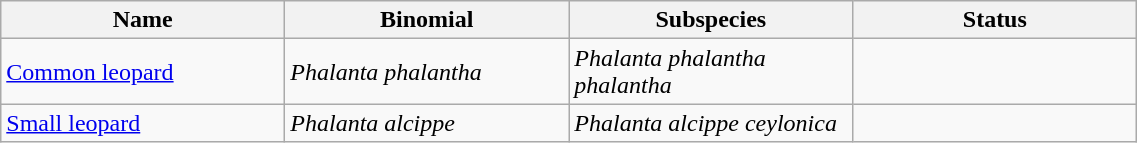<table width=60% class="wikitable">
<tr>
<th width=20%>Name</th>
<th width=20%>Binomial</th>
<th width=20%>Subspecies</th>
<th width=20%>Status</th>
</tr>
<tr>
<td><a href='#'>Common leopard</a><br>
</td>
<td><em>Phalanta phalantha</em></td>
<td><em>Phalanta phalantha phalantha</em></td>
<td></td>
</tr>
<tr>
<td><a href='#'>Small leopard</a><br>
</td>
<td><em>Phalanta alcippe</em></td>
<td><em>Phalanta alcippe ceylonica</em></td>
<td></td>
</tr>
</table>
